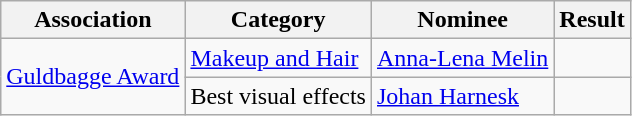<table class="wikitable">
<tr>
<th>Association</th>
<th>Category</th>
<th>Nominee</th>
<th>Result</th>
</tr>
<tr>
<td rowspan="2"><a href='#'>Guldbagge Award</a></td>
<td><a href='#'>Makeup and Hair</a></td>
<td><a href='#'>Anna-Lena Melin</a></td>
<td></td>
</tr>
<tr>
<td>Best visual effects</td>
<td><a href='#'>Johan Harnesk</a></td>
<td></td>
</tr>
</table>
